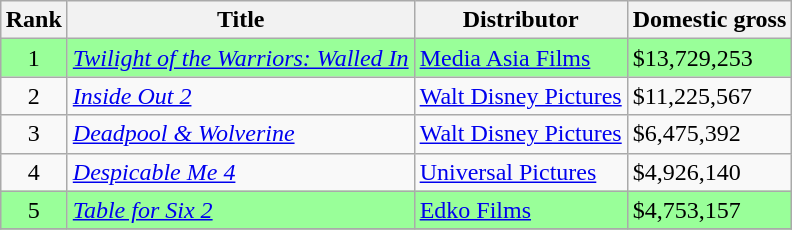<table class="wikitable sortable" style="margin:auto; margin:auto;">
<tr>
<th>Rank</th>
<th>Title</th>
<th>Distributor</th>
<th>Domestic gross</th>
</tr>
<tr style="background:#99FF99;">
<td style="text-align:center;">1</td>
<td><em><a href='#'>Twilight of the Warriors: Walled In</a></em></td>
<td><a href='#'>Media Asia Films</a></td>
<td>$13,729,253</td>
</tr>
<tr>
<td style="text-align:center;">2</td>
<td><em><a href='#'>Inside Out 2</a></em></td>
<td><a href='#'>Walt Disney Pictures</a></td>
<td>$11,225,567</td>
</tr>
<tr>
<td style="text-align:center;">3</td>
<td><em><a href='#'>Deadpool & Wolverine</a></em></td>
<td><a href='#'>Walt Disney Pictures</a></td>
<td>$6,475,392</td>
</tr>
<tr>
<td style="text-align:center;">4</td>
<td><em><a href='#'>Despicable Me 4</a></em></td>
<td><a href='#'>Universal Pictures</a></td>
<td>$4,926,140</td>
</tr>
<tr style="background:#99FF99;">
<td style="text-align:center;">5</td>
<td><em><a href='#'>Table for Six 2</a></em></td>
<td><a href='#'>Edko Films</a></td>
<td>$4,753,157</td>
</tr>
<tr>
</tr>
</table>
